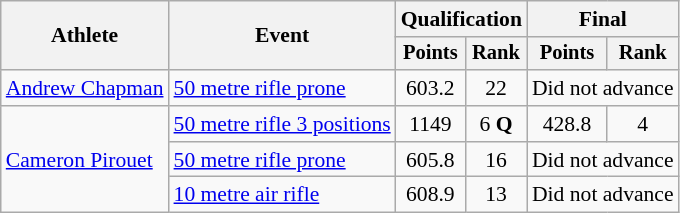<table class="wikitable" style="font-size:90%">
<tr>
<th rowspan=2>Athlete</th>
<th rowspan=2>Event</th>
<th colspan=2>Qualification</th>
<th colspan=2>Final</th>
</tr>
<tr style="font-size:95%">
<th>Points</th>
<th>Rank</th>
<th>Points</th>
<th>Rank</th>
</tr>
<tr align=center>
<td align=left><a href='#'>Andrew Chapman</a></td>
<td align=left><a href='#'>50 metre rifle prone</a></td>
<td>603.2</td>
<td>22</td>
<td colspan=2>Did not advance</td>
</tr>
<tr align=center>
<td align=left rowspan=3><a href='#'>Cameron Pirouet</a></td>
<td align=left><a href='#'>50 metre rifle 3 positions</a></td>
<td>1149</td>
<td>6 <strong>Q</strong></td>
<td>428.8</td>
<td>4</td>
</tr>
<tr align=center>
<td align=left><a href='#'>50 metre rifle prone</a></td>
<td>605.8</td>
<td>16</td>
<td colspan=2>Did not advance</td>
</tr>
<tr align=center>
<td align=left><a href='#'>10 metre air rifle</a></td>
<td>608.9</td>
<td>13</td>
<td colspan=2>Did not advance</td>
</tr>
</table>
